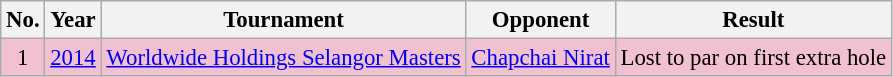<table class="wikitable" style="font-size:95%;">
<tr>
<th>No.</th>
<th>Year</th>
<th>Tournament</th>
<th>Opponent</th>
<th>Result</th>
</tr>
<tr style="background:#F2C1D1;">
<td align=center>1</td>
<td><a href='#'>2014</a></td>
<td><a href='#'>Worldwide Holdings Selangor Masters</a></td>
<td> <a href='#'>Chapchai Nirat</a></td>
<td>Lost to par on first extra hole</td>
</tr>
</table>
